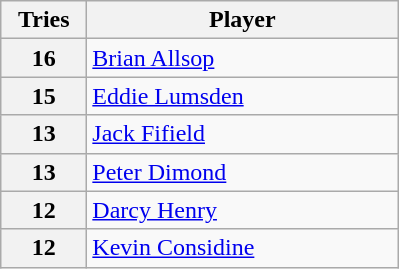<table class="wikitable" style="text-align:left;">
<tr>
<th width=50>Tries</th>
<th width=200>Player</th>
</tr>
<tr>
<th>16</th>
<td> <a href='#'>Brian Allsop</a></td>
</tr>
<tr>
<th>15</th>
<td> <a href='#'>Eddie Lumsden</a></td>
</tr>
<tr>
<th>13</th>
<td> <a href='#'>Jack Fifield</a></td>
</tr>
<tr>
<th>13</th>
<td> <a href='#'>Peter Dimond</a></td>
</tr>
<tr>
<th>12</th>
<td> <a href='#'>Darcy Henry</a></td>
</tr>
<tr>
<th>12</th>
<td> <a href='#'>Kevin Considine</a></td>
</tr>
</table>
